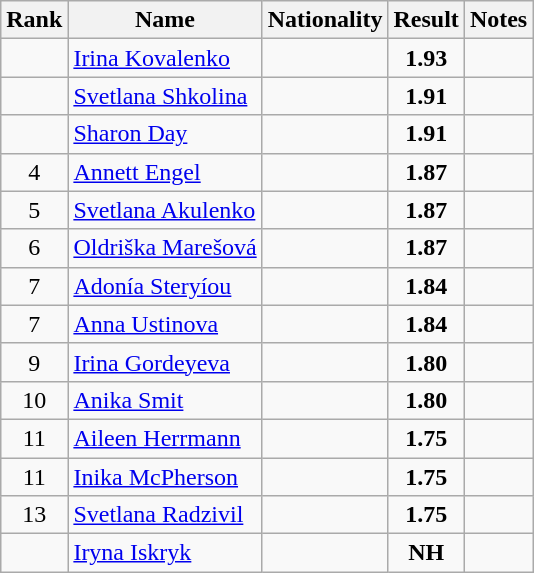<table class="wikitable sortable" style="text-align:center">
<tr>
<th>Rank</th>
<th>Name</th>
<th>Nationality</th>
<th>Result</th>
<th>Notes</th>
</tr>
<tr>
<td></td>
<td align=left><a href='#'>Irina Kovalenko</a></td>
<td align=left></td>
<td><strong>1.93</strong></td>
<td></td>
</tr>
<tr>
<td></td>
<td align=left><a href='#'>Svetlana Shkolina</a></td>
<td align=left></td>
<td><strong>1.91</strong></td>
<td></td>
</tr>
<tr>
<td></td>
<td align=left><a href='#'>Sharon Day</a></td>
<td align=left></td>
<td><strong>1.91</strong></td>
<td></td>
</tr>
<tr>
<td>4</td>
<td align=left><a href='#'>Annett Engel</a></td>
<td align=left></td>
<td><strong>1.87</strong></td>
<td></td>
</tr>
<tr>
<td>5</td>
<td align=left><a href='#'>Svetlana Akulenko</a></td>
<td align=left></td>
<td><strong>1.87</strong></td>
<td></td>
</tr>
<tr>
<td>6</td>
<td align=left><a href='#'>Oldriška Marešová</a></td>
<td align=left></td>
<td><strong>1.87</strong></td>
<td></td>
</tr>
<tr>
<td>7</td>
<td align=left><a href='#'>Adonía Steryíou</a></td>
<td align=left></td>
<td><strong>1.84</strong></td>
<td></td>
</tr>
<tr>
<td>7</td>
<td align=left><a href='#'>Anna Ustinova</a></td>
<td align=left></td>
<td><strong>1.84</strong></td>
<td></td>
</tr>
<tr>
<td>9</td>
<td align=left><a href='#'>Irina Gordeyeva</a></td>
<td align=left></td>
<td><strong>1.80</strong></td>
<td></td>
</tr>
<tr>
<td>10</td>
<td align=left><a href='#'>Anika Smit</a></td>
<td align=left></td>
<td><strong>1.80</strong></td>
<td></td>
</tr>
<tr>
<td>11</td>
<td align=left><a href='#'>Aileen Herrmann</a></td>
<td align=left></td>
<td><strong>1.75</strong></td>
<td></td>
</tr>
<tr>
<td>11</td>
<td align=left><a href='#'>Inika McPherson</a></td>
<td align=left></td>
<td><strong>1.75</strong></td>
<td></td>
</tr>
<tr>
<td>13</td>
<td align=left><a href='#'>Svetlana Radzivil</a></td>
<td align=left></td>
<td><strong>1.75</strong></td>
<td></td>
</tr>
<tr>
<td></td>
<td align=left><a href='#'>Iryna Iskryk</a></td>
<td align=left></td>
<td><strong>NH</strong></td>
<td></td>
</tr>
</table>
